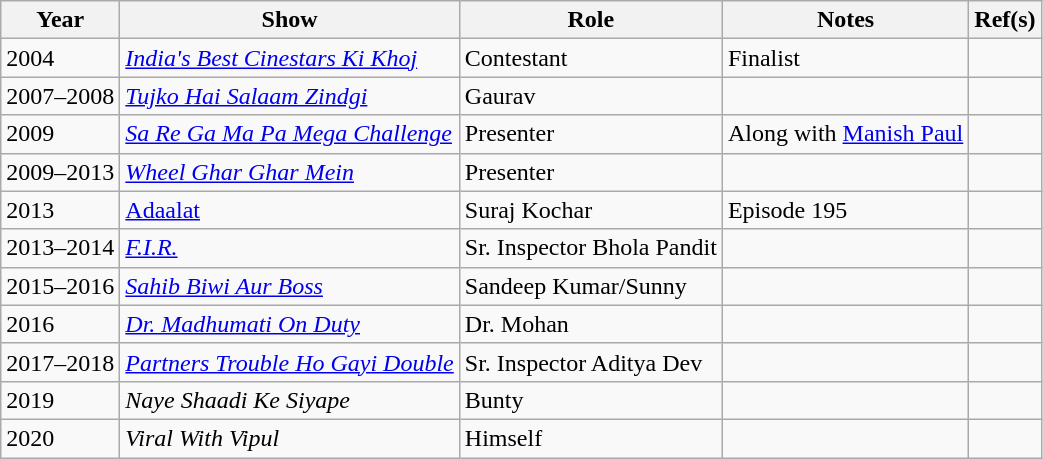<table class="wikitable sortable">
<tr>
<th>Year</th>
<th>Show</th>
<th>Role</th>
<th>Notes</th>
<th>Ref(s)</th>
</tr>
<tr>
<td>2004</td>
<td><em><a href='#'>India's Best Cinestars Ki Khoj</a></em></td>
<td>Contestant</td>
<td>Finalist</td>
<td></td>
</tr>
<tr>
<td>2007–2008</td>
<td><em><a href='#'>Tujko Hai Salaam Zindgi</a></em></td>
<td>Gaurav</td>
<td></td>
<td></td>
</tr>
<tr>
<td>2009</td>
<td><em><a href='#'>Sa Re Ga Ma Pa Mega Challenge</a></em></td>
<td>Presenter</td>
<td>Along with <a href='#'>Manish Paul</a></td>
<td></td>
</tr>
<tr>
<td>2009–2013</td>
<td><em><a href='#'>Wheel Ghar Ghar Mein</a></em></td>
<td>Presenter</td>
<td></td>
<td></td>
</tr>
<tr>
<td>2013</td>
<td><a href='#'>Adaalat</a></td>
<td>Suraj Kochar</td>
<td>Episode 195</td>
<td></td>
</tr>
<tr>
<td>2013–2014</td>
<td><em><a href='#'>F.I.R.</a></em></td>
<td>Sr. Inspector Bhola Pandit</td>
<td></td>
<td></td>
</tr>
<tr>
<td>2015–2016</td>
<td><em><a href='#'>Sahib Biwi Aur Boss</a></em></td>
<td>Sandeep Kumar/Sunny</td>
<td></td>
<td></td>
</tr>
<tr>
<td>2016</td>
<td><em><a href='#'>Dr. Madhumati On Duty</a></em></td>
<td>Dr. Mohan</td>
<td></td>
<td></td>
</tr>
<tr>
<td>2017–2018</td>
<td><em><a href='#'>Partners Trouble Ho Gayi Double</a></em></td>
<td>Sr. Inspector Aditya Dev</td>
<td></td>
<td></td>
</tr>
<tr>
<td>2019</td>
<td><em>Naye Shaadi Ke Siyape</em></td>
<td>Bunty</td>
<td></td>
<td></td>
</tr>
<tr>
<td>2020</td>
<td><em>Viral With Vipul</em></td>
<td>Himself</td>
<td></td>
<td></td>
</tr>
</table>
